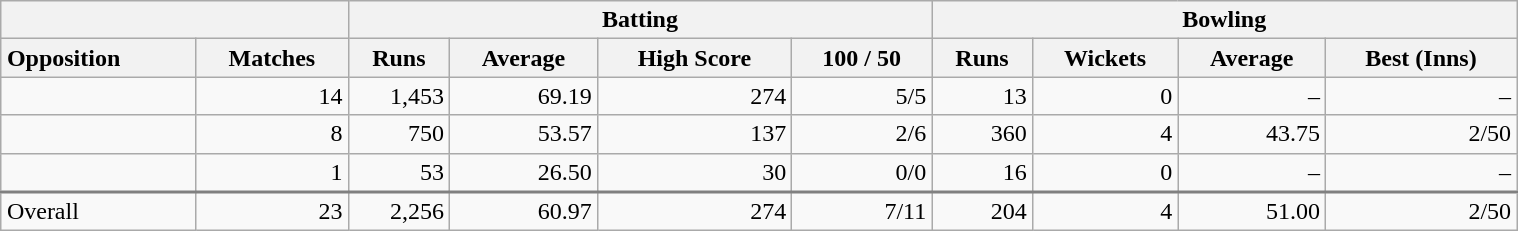<table class="wikitable" style="margin: 1em auto 1em auto; width:80%">
<tr>
<th colspan=2> </th>
<th colspan=4>Batting</th>
<th colspan=4>Bowling</th>
</tr>
<tr>
<th style="text-align:left;">Opposition</th>
<th>Matches</th>
<th>Runs</th>
<th>Average</th>
<th>High Score</th>
<th>100 / 50</th>
<th>Runs</th>
<th>Wickets</th>
<th>Average</th>
<th>Best (Inns)</th>
</tr>
<tr style="text-align:right;">
<td style="text-align:left;"></td>
<td>14</td>
<td>1,453</td>
<td>69.19</td>
<td>274</td>
<td>5/5</td>
<td>13</td>
<td>0</td>
<td> –</td>
<td> –</td>
</tr>
<tr style="text-align:right;">
<td style="text-align:left;"></td>
<td>8</td>
<td>750</td>
<td>53.57</td>
<td>137</td>
<td>2/6</td>
<td>360</td>
<td>4</td>
<td>43.75</td>
<td>2/50</td>
</tr>
<tr style="text-align:right;">
<td style="text-align:left;"></td>
<td>1</td>
<td>53</td>
<td>26.50</td>
<td>30</td>
<td>0/0</td>
<td>16</td>
<td>0</td>
<td> –</td>
<td> –</td>
</tr>
<tr style="text-align:right; border-top:solid 2px grey;">
<td style="text-align:left;">Overall</td>
<td>23</td>
<td>2,256</td>
<td>60.97</td>
<td>274</td>
<td>7/11</td>
<td>204</td>
<td>4</td>
<td>51.00</td>
<td>2/50</td>
</tr>
</table>
